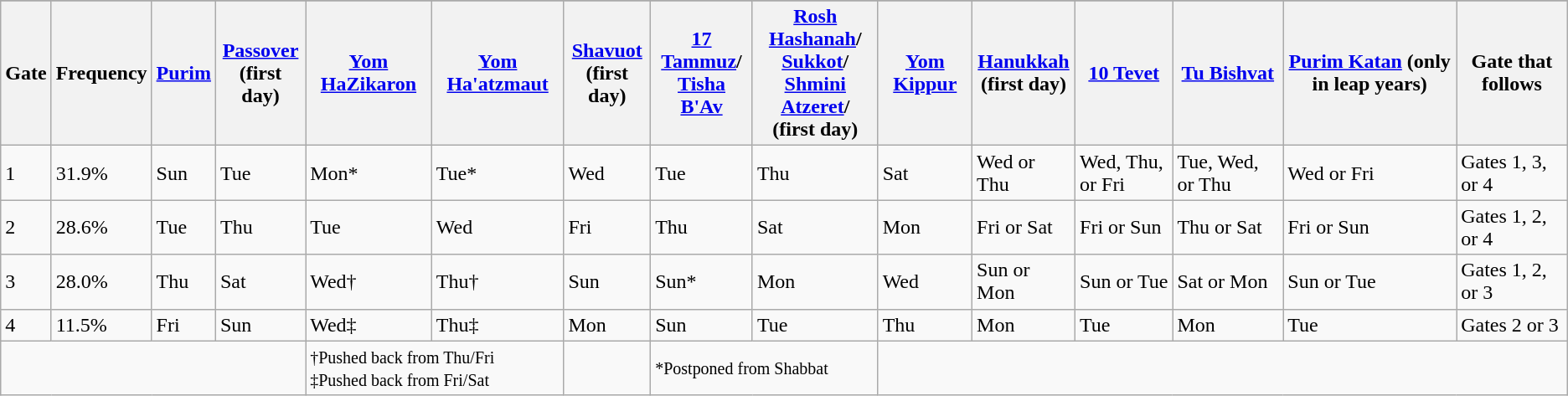<table class="wikitable">
<tr style="background-color:#DDDDDD;text-align:center;">
</tr>
<tr>
<th>Gate</th>
<th>Frequency</th>
<th><a href='#'>Purim</a></th>
<th><a href='#'>Passover</a><br>(first day)</th>
<th><a href='#'>Yom HaZikaron</a></th>
<th><a href='#'>Yom Ha'atzmaut</a></th>
<th><a href='#'>Shavuot</a><br>(first day)</th>
<th><a href='#'>17 Tammuz</a>/<br><a href='#'>Tisha B'Av</a></th>
<th><a href='#'>Rosh Hashanah</a>/<br><a href='#'>Sukkot</a>/<br><a href='#'>Shmini Atzeret</a>/<br>(first day)</th>
<th><a href='#'>Yom Kippur</a></th>
<th><a href='#'>Hanukkah</a><br>(first day)</th>
<th><a href='#'>10 Tevet</a></th>
<th><a href='#'>Tu Bishvat</a></th>
<th><a href='#'>Purim Katan</a> (only in leap years)</th>
<th>Gate that follows</th>
</tr>
<tr>
<td>1</td>
<td>31.9%</td>
<td>Sun</td>
<td>Tue</td>
<td>Mon*</td>
<td>Tue*</td>
<td>Wed</td>
<td>Tue</td>
<td>Thu</td>
<td>Sat</td>
<td>Wed or Thu</td>
<td>Wed, Thu, or Fri</td>
<td>Tue, Wed, or Thu</td>
<td>Wed or Fri</td>
<td>Gates <abbr>1</abbr>, <abbr>3</abbr>, or 4</td>
</tr>
<tr>
<td>2</td>
<td>28.6%</td>
<td>Tue</td>
<td>Thu</td>
<td>Tue</td>
<td>Wed</td>
<td>Fri</td>
<td>Thu</td>
<td>Sat</td>
<td>Mon</td>
<td>Fri or Sat</td>
<td>Fri or Sun</td>
<td>Thu or Sat</td>
<td>Fri or Sun</td>
<td>Gates 1, <abbr>2</abbr>, or <abbr>4</abbr></td>
</tr>
<tr>
<td>3</td>
<td>28.0%</td>
<td>Thu</td>
<td>Sat</td>
<td>Wed†</td>
<td>Thu†</td>
<td>Sun</td>
<td>Sun*</td>
<td>Mon</td>
<td>Wed</td>
<td>Sun or Mon</td>
<td>Sun or Tue</td>
<td>Sat or Mon</td>
<td>Sun or Tue</td>
<td>Gates <abbr>1</abbr>, 2, or <abbr>3</abbr></td>
</tr>
<tr>
<td>4</td>
<td>11.5%</td>
<td>Fri</td>
<td>Sun</td>
<td>Wed‡</td>
<td>Thu‡</td>
<td>Mon</td>
<td>Sun</td>
<td>Tue</td>
<td>Thu</td>
<td>Mon</td>
<td>Tue</td>
<td>Mon</td>
<td>Tue</td>
<td>Gates <abbr>2</abbr> or <abbr>3</abbr></td>
</tr>
<tr>
<td colspan=4></td>
<td colspan=2><small>†Pushed back from Thu/Fri</small><br><small>‡Pushed back from Fri/Sat</small></td>
<td colspan=1></td>
<td colspan=2><small>*Postponed from Shabbat</small></td>
<td colspan=6></td>
</tr>
</table>
